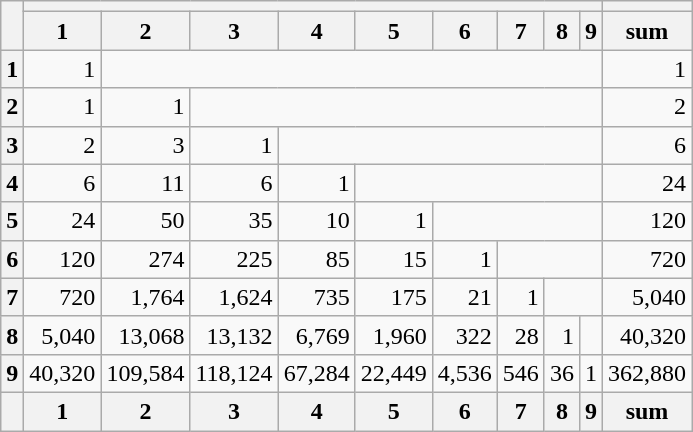<table class="wikitable">
<tr>
<th rowspan="2" valign="center"></th>
<th colspan="9"></th>
<th></th>
</tr>
<tr>
<th>1</th>
<th>2</th>
<th>3</th>
<th>4</th>
<th>5</th>
<th>6</th>
<th>7</th>
<th>8</th>
<th>9</th>
<th>sum</th>
</tr>
<tr>
<th>1</th>
<td align="right">1</td>
<td colspan="8"></td>
<td align="right">1</td>
</tr>
<tr>
<th>2</th>
<td align="right">1</td>
<td align="right">1</td>
<td colspan="7"></td>
<td align="right">2</td>
</tr>
<tr>
<th>3</th>
<td align="right">2</td>
<td align="right">3</td>
<td align="right">1</td>
<td colspan="6"></td>
<td align="right">6</td>
</tr>
<tr>
<th>4</th>
<td align="right">6</td>
<td align="right">11</td>
<td align="right">6</td>
<td align="right">1</td>
<td colspan="5"></td>
<td align="right">24</td>
</tr>
<tr>
<th>5</th>
<td align="right">24</td>
<td align="right">50</td>
<td align="right">35</td>
<td align="right">10</td>
<td align="right">1</td>
<td colspan="4"></td>
<td align="right">120</td>
</tr>
<tr>
<th>6</th>
<td align="right">120</td>
<td align="right">274</td>
<td align="right">225</td>
<td align="right">85</td>
<td align="right">15</td>
<td align="right">1</td>
<td colspan="3"></td>
<td align="right">720</td>
</tr>
<tr>
<th>7</th>
<td align="right">720</td>
<td align="right">1,764</td>
<td align="right">1,624</td>
<td align="right">735</td>
<td align="right">175</td>
<td align="right">21</td>
<td align="right">1</td>
<td colspan="2"></td>
<td align="right">5,040</td>
</tr>
<tr>
<th>8</th>
<td align="right">5,040</td>
<td align="right">13,068</td>
<td align="right">13,132</td>
<td align="right">6,769</td>
<td align="right">1,960</td>
<td align="right">322</td>
<td align="right">28</td>
<td align="right">1</td>
<td colspan="1"></td>
<td align="right">40,320</td>
</tr>
<tr>
<th>9</th>
<td align="right">40,320</td>
<td align="right">109,584</td>
<td align="right">118,124</td>
<td align="right">67,284</td>
<td align="right">22,449</td>
<td align="right">4,536</td>
<td align="right">546</td>
<td align="right">36</td>
<td align="right">1</td>
<td align="right">362,880</td>
</tr>
<tr>
<th></th>
<th>1</th>
<th>2</th>
<th>3</th>
<th>4</th>
<th>5</th>
<th>6</th>
<th>7</th>
<th>8</th>
<th>9</th>
<th>sum</th>
</tr>
</table>
